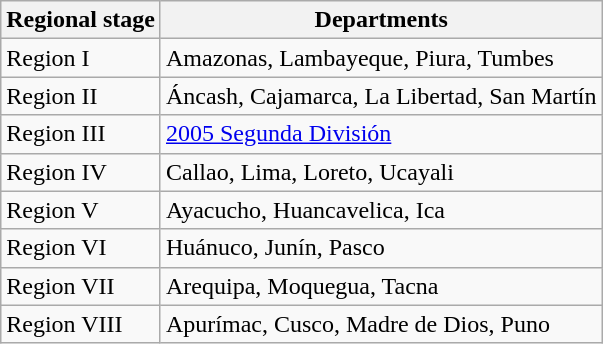<table class="wikitable">
<tr>
<th>Regional stage</th>
<th>Departments</th>
</tr>
<tr>
<td>Region I</td>
<td>Amazonas, Lambayeque, Piura, Tumbes</td>
</tr>
<tr>
<td>Region II</td>
<td>Áncash, Cajamarca, La Libertad, San Martín</td>
</tr>
<tr>
<td>Region III</td>
<td><a href='#'>2005 Segunda División</a></td>
</tr>
<tr>
<td>Region IV</td>
<td>Callao, Lima, Loreto, Ucayali</td>
</tr>
<tr>
<td>Region V</td>
<td>Ayacucho, Huancavelica, Ica</td>
</tr>
<tr>
<td>Region VI</td>
<td>Huánuco, Junín, Pasco</td>
</tr>
<tr>
<td>Region VII</td>
<td>Arequipa, Moquegua, Tacna</td>
</tr>
<tr>
<td>Region VIII</td>
<td>Apurímac, Cusco, Madre de Dios, Puno</td>
</tr>
</table>
